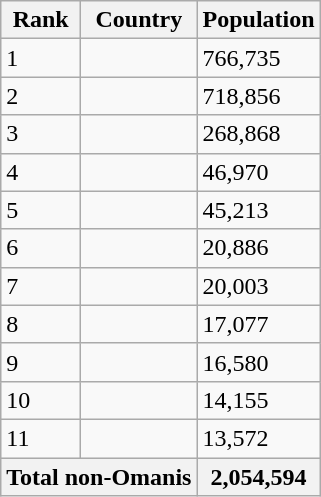<table class="wikitable sortable">
<tr>
<th>Rank</th>
<th>Country</th>
<th>Population</th>
</tr>
<tr>
<td>1</td>
<td></td>
<td>766,735</td>
</tr>
<tr>
<td>2</td>
<td></td>
<td>718,856</td>
</tr>
<tr>
<td>3</td>
<td></td>
<td>268,868</td>
</tr>
<tr>
<td>4</td>
<td></td>
<td>46,970</td>
</tr>
<tr>
<td>5</td>
<td></td>
<td>45,213</td>
</tr>
<tr>
<td>6</td>
<td></td>
<td>20,886</td>
</tr>
<tr>
<td>7</td>
<td></td>
<td>20,003</td>
</tr>
<tr>
<td>8</td>
<td></td>
<td>17,077</td>
</tr>
<tr>
<td>9</td>
<td></td>
<td>16,580</td>
</tr>
<tr>
<td>10</td>
<td></td>
<td>14,155</td>
</tr>
<tr>
<td>11</td>
<td></td>
<td>13,572</td>
</tr>
<tr>
<th colspan="2">Total non-Omanis</th>
<th>2,054,594</th>
</tr>
</table>
